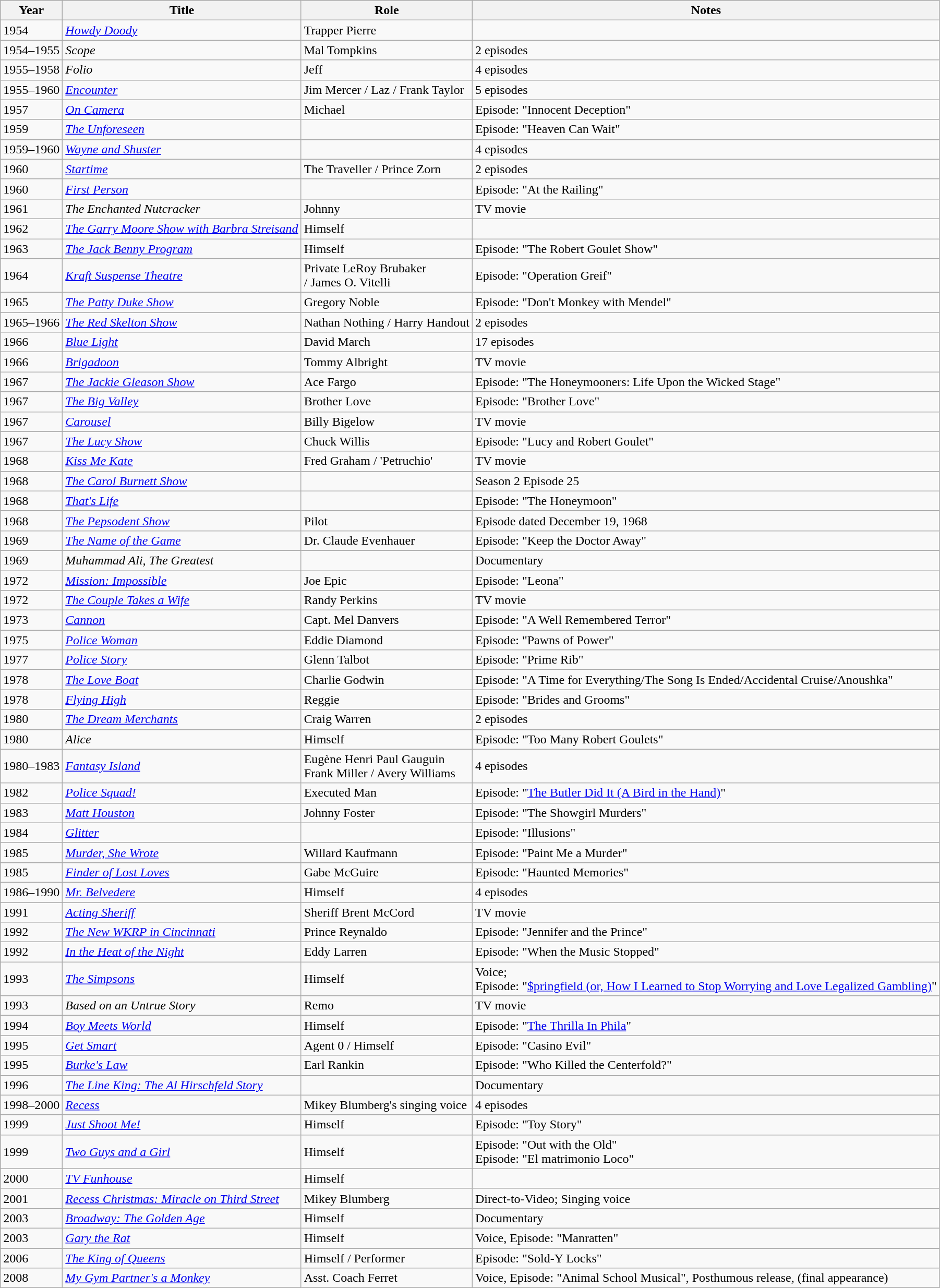<table class="wikitable sortable">
<tr>
<th>Year</th>
<th>Title</th>
<th>Role</th>
<th class="unsortable">Notes</th>
</tr>
<tr>
<td>1954</td>
<td><em><a href='#'>Howdy Doody</a></em></td>
<td>Trapper Pierre</td>
<td></td>
</tr>
<tr>
<td>1954–1955</td>
<td><em>Scope</em></td>
<td>Mal Tompkins</td>
<td>2 episodes</td>
</tr>
<tr>
<td>1955–1958</td>
<td><em>Folio</em></td>
<td>Jeff</td>
<td>4 episodes</td>
</tr>
<tr>
<td>1955–1960</td>
<td><em><a href='#'>Encounter</a></em></td>
<td>Jim Mercer / Laz / Frank Taylor</td>
<td>5 episodes</td>
</tr>
<tr>
<td>1957</td>
<td><em><a href='#'>On Camera</a></em></td>
<td>Michael</td>
<td>Episode: "Innocent Deception"</td>
</tr>
<tr>
<td>1959</td>
<td data-sort-value="Unforeseen, The"><em><a href='#'>The Unforeseen</a></em></td>
<td></td>
<td>Episode: "Heaven Can Wait"</td>
</tr>
<tr>
<td>1959–1960</td>
<td><em><a href='#'>Wayne and Shuster</a></em></td>
<td></td>
<td>4 episodes</td>
</tr>
<tr>
<td>1960</td>
<td><em><a href='#'>Startime</a></em></td>
<td>The Traveller / Prince Zorn</td>
<td>2 episodes</td>
</tr>
<tr>
<td>1960</td>
<td><em><a href='#'>First Person</a></em></td>
<td></td>
<td>Episode: "At the Railing"</td>
</tr>
<tr>
<td>1961</td>
<td data-sort-value="Enchanted Nutcracker, The"><em>The Enchanted Nutcracker</em></td>
<td>Johnny</td>
<td>TV movie</td>
</tr>
<tr>
<td>1962</td>
<td data-sort-value="Garry Moore Show with Barbra Streisand, The"><em><a href='#'>The Garry Moore Show with Barbra Streisand</a></em></td>
<td>Himself</td>
</tr>
<tr>
<td>1963</td>
<td data-sort-value="Jack Benny Program, The"><em><a href='#'>The Jack Benny Program</a></em></td>
<td>Himself</td>
<td>Episode: "The Robert Goulet Show"</td>
</tr>
<tr>
<td>1964</td>
<td><em><a href='#'>Kraft Suspense Theatre</a></em></td>
<td>Private LeRoy Brubaker <br> / James O. Vitelli</td>
<td>Episode: "Operation Greif"</td>
</tr>
<tr>
<td>1965</td>
<td data-sort-value="Patty Duke Show, The"><em><a href='#'>The Patty Duke Show</a></em></td>
<td>Gregory Noble</td>
<td>Episode: "Don't Monkey with Mendel"</td>
</tr>
<tr>
<td>1965–1966</td>
<td data-sort-value="Red Skelton Show, The"><em><a href='#'>The Red Skelton Show</a></em></td>
<td>Nathan Nothing / Harry Handout</td>
<td>2 episodes</td>
</tr>
<tr>
<td>1966</td>
<td><em><a href='#'>Blue Light</a></em></td>
<td>David March</td>
<td>17 episodes</td>
</tr>
<tr>
<td>1966</td>
<td><em><a href='#'>Brigadoon</a></em></td>
<td>Tommy Albright</td>
<td>TV movie</td>
</tr>
<tr>
<td>1967</td>
<td data-sort-value="Jackie Gleason Show, The"><em><a href='#'>The Jackie Gleason Show</a></em></td>
<td>Ace Fargo</td>
<td>Episode: "The Honeymooners: Life Upon the Wicked Stage"</td>
</tr>
<tr>
<td>1967</td>
<td data-sort-value="Big Valley, The"><em><a href='#'>The Big Valley</a></em></td>
<td>Brother Love</td>
<td>Episode: "Brother Love"</td>
</tr>
<tr>
<td>1967</td>
<td><em><a href='#'>Carousel</a></em></td>
<td>Billy Bigelow</td>
<td>TV movie</td>
</tr>
<tr>
<td>1967</td>
<td data-sort-value="Lucy Show, The"><em><a href='#'>The Lucy Show</a></em></td>
<td>Chuck Willis</td>
<td>Episode: "Lucy and Robert Goulet"</td>
</tr>
<tr>
<td>1968</td>
<td><em><a href='#'>Kiss Me Kate</a></em></td>
<td>Fred Graham / 'Petruchio'</td>
<td>TV movie</td>
</tr>
<tr>
<td>1968</td>
<td data-sort-value="Carol Burnett Show, The"><em><a href='#'>The Carol Burnett Show</a></em></td>
<td></td>
<td>Season 2 Episode 25</td>
</tr>
<tr>
<td>1968</td>
<td><em><a href='#'>That's Life</a></em></td>
<td></td>
<td>Episode: "The Honeymoon"</td>
</tr>
<tr>
<td>1968</td>
<td data-sort-value="Pepsodent Show, The"><em><a href='#'>The Pepsodent Show</a></em></td>
<td>Pilot</td>
<td>Episode dated December 19, 1968</td>
</tr>
<tr>
<td>1969</td>
<td data-sort-value="Name of the Game, The"><em><a href='#'>The Name of the Game</a></em></td>
<td>Dr. Claude Evenhauer</td>
<td>Episode: "Keep the Doctor Away"</td>
</tr>
<tr>
<td>1969</td>
<td><em>Muhammad Ali, The Greatest</em></td>
<td></td>
<td>Documentary</td>
</tr>
<tr>
<td>1972</td>
<td><em><a href='#'>Mission: Impossible</a></em></td>
<td>Joe Epic</td>
<td>Episode: "Leona"</td>
</tr>
<tr>
<td>1972</td>
<td data-sort-value="Couple Takes a Wife, The"><em><a href='#'>The Couple Takes a Wife</a></em></td>
<td>Randy Perkins</td>
<td>TV movie</td>
</tr>
<tr>
<td>1973</td>
<td><em><a href='#'>Cannon</a></em></td>
<td>Capt. Mel Danvers</td>
<td>Episode: "A Well Remembered Terror"</td>
</tr>
<tr>
<td>1975</td>
<td><em><a href='#'>Police Woman</a></em></td>
<td>Eddie Diamond</td>
<td>Episode: "Pawns of Power"</td>
</tr>
<tr>
<td>1977</td>
<td><em><a href='#'>Police Story</a></em></td>
<td>Glenn Talbot</td>
<td>Episode: "Prime Rib"</td>
</tr>
<tr>
<td>1978</td>
<td data-sort-value="Love Boat, The"><em><a href='#'>The Love Boat</a></em></td>
<td>Charlie Godwin</td>
<td>Episode: "A Time for Everything/The Song Is Ended/Accidental Cruise/Anoushka"</td>
</tr>
<tr>
<td>1978</td>
<td><em><a href='#'>Flying High</a></em></td>
<td>Reggie</td>
<td>Episode: "Brides and Grooms"</td>
</tr>
<tr>
<td>1980</td>
<td data-sort-value="Dream Merchants, The"><em><a href='#'>The Dream Merchants</a></em></td>
<td>Craig Warren</td>
<td>2 episodes</td>
</tr>
<tr>
<td>1980</td>
<td><em>Alice</em></td>
<td>Himself</td>
<td>Episode: "Too Many Robert Goulets"</td>
</tr>
<tr>
<td>1980–1983</td>
<td><em><a href='#'>Fantasy Island</a></em></td>
<td>Eugène Henri Paul Gauguin <br> Frank Miller / Avery Williams</td>
<td>4 episodes</td>
</tr>
<tr>
<td>1982</td>
<td><em><a href='#'>Police Squad!</a></em></td>
<td>Executed Man</td>
<td>Episode: "<a href='#'>The Butler Did It (A Bird in the Hand)</a>"</td>
</tr>
<tr>
<td>1983</td>
<td><em><a href='#'>Matt Houston</a></em></td>
<td>Johnny Foster</td>
<td>Episode: "The Showgirl Murders"</td>
</tr>
<tr>
<td>1984</td>
<td><em><a href='#'>Glitter</a></em></td>
<td></td>
<td>Episode: "Illusions"</td>
</tr>
<tr>
<td>1985</td>
<td><em><a href='#'>Murder, She Wrote</a></em></td>
<td>Willard Kaufmann</td>
<td>Episode: "Paint Me a Murder"</td>
</tr>
<tr>
<td>1985</td>
<td><em><a href='#'>Finder of Lost Loves</a></em></td>
<td>Gabe McGuire</td>
<td>Episode: "Haunted Memories"</td>
</tr>
<tr>
<td>1986–1990</td>
<td><em><a href='#'>Mr. Belvedere</a></em></td>
<td>Himself</td>
<td>4 episodes</td>
</tr>
<tr>
<td>1991</td>
<td><em><a href='#'>Acting Sheriff</a></em></td>
<td>Sheriff Brent McCord</td>
<td>TV movie</td>
</tr>
<tr>
<td>1992</td>
<td data-sort-value="New WKRP in Cincinnati, The"><em><a href='#'>The New WKRP in Cincinnati</a></em></td>
<td>Prince Reynaldo</td>
<td>Episode: "Jennifer and the Prince"</td>
</tr>
<tr>
<td>1992</td>
<td><em><a href='#'>In the Heat of the Night</a></em></td>
<td>Eddy Larren</td>
<td>Episode: "When the Music Stopped"</td>
</tr>
<tr>
<td>1993</td>
<td data-sort-value="Simpsons, The"><em><a href='#'>The Simpsons</a></em></td>
<td>Himself</td>
<td>Voice; <br> Episode: "<a href='#'>$pringfield (or, How I Learned to Stop Worrying and Love Legalized Gambling)</a>"</td>
</tr>
<tr>
<td>1993</td>
<td><em>Based on an Untrue Story</em></td>
<td>Remo</td>
<td>TV movie</td>
</tr>
<tr>
<td>1994</td>
<td><em><a href='#'>Boy Meets World</a></em></td>
<td>Himself</td>
<td>Episode: "<a href='#'>The Thrilla In Phila</a>"</td>
</tr>
<tr>
<td>1995</td>
<td><em><a href='#'>Get Smart</a></em></td>
<td>Agent 0 / Himself</td>
<td>Episode: "Casino Evil"</td>
</tr>
<tr>
<td>1995</td>
<td><em><a href='#'>Burke's Law</a></em></td>
<td>Earl Rankin</td>
<td>Episode: "Who Killed the Centerfold?"</td>
</tr>
<tr>
<td>1996</td>
<td data-sort-value="Line King: The Al Hirschfeld Story, The"><em><a href='#'>The Line King: The Al Hirschfeld Story</a></em></td>
<td></td>
<td>Documentary</td>
</tr>
<tr>
<td>1998–2000</td>
<td><em><a href='#'>Recess</a></em></td>
<td>Mikey Blumberg's singing voice</td>
<td>4 episodes</td>
</tr>
<tr>
<td>1999</td>
<td><em><a href='#'>Just Shoot Me!</a></em></td>
<td>Himself</td>
<td>Episode: "Toy Story"</td>
</tr>
<tr>
<td>1999</td>
<td><em><a href='#'>Two Guys and a Girl</a></em></td>
<td>Himself</td>
<td>Episode: "Out with the Old"<br>Episode: "El matrimonio Loco"</td>
</tr>
<tr>
<td>2000</td>
<td><em><a href='#'>TV Funhouse</a></em></td>
<td>Himself</td>
<td></td>
</tr>
<tr>
<td>2001</td>
<td><em><a href='#'>Recess Christmas: Miracle on Third Street</a></em></td>
<td>Mikey Blumberg</td>
<td>Direct-to-Video; Singing voice</td>
</tr>
<tr>
<td>2003</td>
<td><em><a href='#'>Broadway: The Golden Age</a></em></td>
<td>Himself</td>
<td>Documentary</td>
</tr>
<tr>
<td>2003</td>
<td><em><a href='#'>Gary the Rat</a></em></td>
<td>Himself</td>
<td>Voice, Episode: "Manratten"</td>
</tr>
<tr>
<td>2006</td>
<td data-sort-value="King of Queens, The"><em><a href='#'>The King of Queens</a></em></td>
<td>Himself / Performer</td>
<td>Episode: "Sold-Y Locks"</td>
</tr>
<tr>
<td>2008</td>
<td><em><a href='#'>My Gym Partner's a Monkey</a></em></td>
<td>Asst. Coach Ferret</td>
<td>Voice, Episode: "Animal School Musical", Posthumous release, (final appearance)</td>
</tr>
</table>
